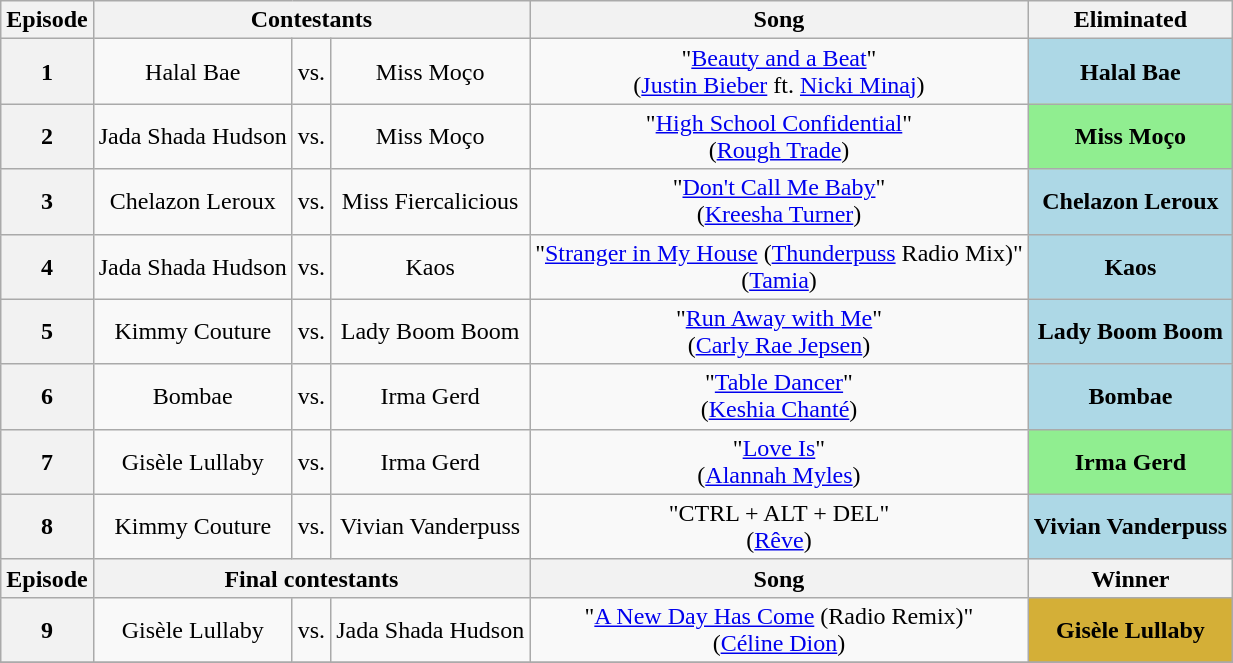<table class="wikitable" style="text-align:center">
<tr>
<th scope="col">Episode</th>
<th scope="col" colspan="3">Contestants</th>
<th scope="col">Song</th>
<th scope="col">Eliminated</th>
</tr>
<tr>
<th scope="row">1</th>
<td>Halal Bae</td>
<td>vs.</td>
<td>Miss Moço</td>
<td>"<a href='#'>Beauty and a Beat</a>"<br>(<a href='#'>Justin Bieber</a> ft. <a href='#'>Nicki Minaj</a>)</td>
<td bgcolor="lightblue"><strong>Halal Bae</strong></td>
</tr>
<tr>
<th scope="row">2</th>
<td nowrap>Jada Shada Hudson</td>
<td>vs.</td>
<td>Miss Moço</td>
<td>"<a href='#'>High School Confidential</a>"<br>(<a href='#'>Rough Trade</a>)</td>
<td bgcolor="lightgreen"><strong>Miss Moço</strong></td>
</tr>
<tr>
<th scope="row">3</th>
<td>Chelazon Leroux</td>
<td>vs.</td>
<td>Miss Fiercalicious</td>
<td>"<a href='#'>Don't Call Me Baby</a>"<br>(<a href='#'>Kreesha Turner</a>)</td>
<td bgcolor="lightblue"><strong>Chelazon Leroux</strong></td>
</tr>
<tr>
<th scope="row">4</th>
<td>Jada Shada Hudson</td>
<td>vs.</td>
<td>Kaos</td>
<td nowrap>"<a href='#'>Stranger in My House</a> (<a href='#'>Thunderpuss</a> Radio Mix)"<br>(<a href='#'>Tamia</a>)</td>
<td bgcolor="lightblue"><strong>Kaos</strong></td>
</tr>
<tr>
<th scope="row">5</th>
<td>Kimmy Couture</td>
<td>vs.</td>
<td>Lady Boom Boom</td>
<td>"<a href='#'>Run Away with Me</a>"<br>(<a href='#'>Carly Rae Jepsen</a>)</td>
<td bgcolor="lightblue"><strong>Lady Boom Boom</strong></td>
</tr>
<tr>
<th scope="row">6</th>
<td>Bombae</td>
<td>vs.</td>
<td>Irma Gerd</td>
<td>"<a href='#'>Table Dancer</a>"<br>(<a href='#'>Keshia Chanté</a>)</td>
<td bgcolor="lightblue"><strong>Bombae</strong></td>
</tr>
<tr>
<th scope="row">7</th>
<td>Gisèle Lullaby</td>
<td>vs.</td>
<td>Irma Gerd</td>
<td>"<a href='#'>Love Is</a>"<br>(<a href='#'>Alannah Myles</a>)</td>
<td bgcolor="lightgreen"><strong>Irma Gerd</strong></td>
</tr>
<tr>
<th scope="row">8</th>
<td>Kimmy Couture</td>
<td>vs.</td>
<td>Vivian Vanderpuss</td>
<td>"CTRL + ALT + DEL"<br>(<a href='#'>Rêve</a>)</td>
<td nowrap bgcolor="lightblue"><strong>Vivian Vanderpuss</strong></td>
</tr>
<tr>
<th scope="col">Episode</th>
<th scope="col" colspan="3">Final contestants</th>
<th scope="col">Song</th>
<th scope="col">Winner</th>
</tr>
<tr>
<th scope="row">9</th>
<td>Gisèle Lullaby</td>
<td>vs.</td>
<td nowrap>Jada Shada Hudson</td>
<td nowrap>"<a href='#'>A New Day Has Come</a> (Radio Remix)"<br>(<a href='#'>Céline Dion</a>)</td>
<td bgcolor="#D4AF37"><strong>Gisèle Lullaby</strong></td>
</tr>
<tr>
</tr>
</table>
